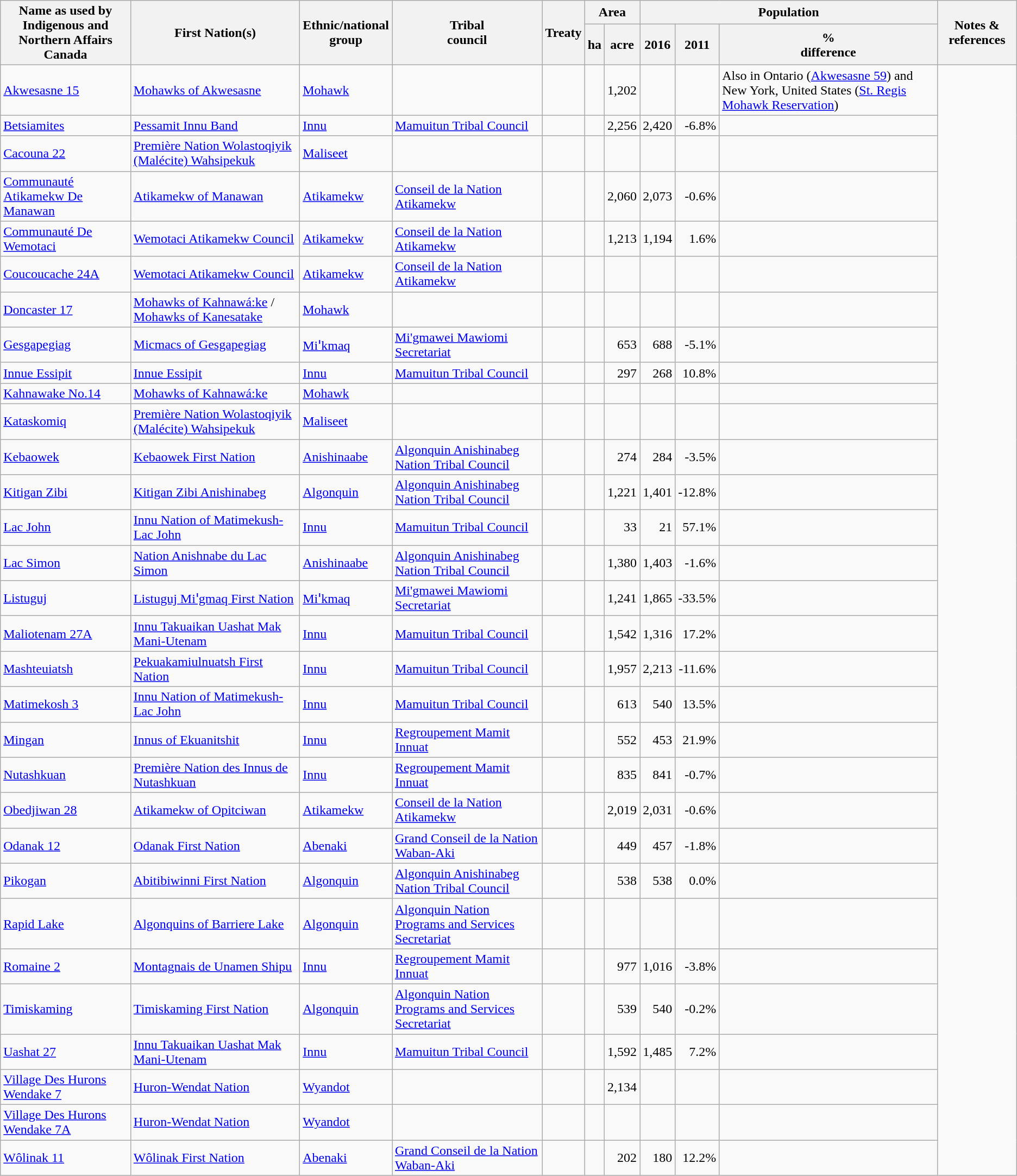<table class="wikitable sortable">
<tr>
<th rowspan=2>Name as used by<br>Indigenous and Northern Affairs Canada</th>
<th rowspan=2>First Nation(s)</th>
<th rowspan=2>Ethnic/national<br>group</th>
<th rowspan=2>Tribal<br>council</th>
<th rowspan=2>Treaty</th>
<th colspan=2>Area</th>
<th colspan="3">Population</th>
<th rowspan=2 class=unsortable>Notes & references</th>
</tr>
<tr>
<th>ha</th>
<th>acre</th>
<th>2016</th>
<th>2011</th>
<th>%<br>difference</th>
</tr>
<tr>
<td><a href='#'>Akwesasne 15</a></td>
<td><a href='#'>Mohawks of Akwesasne</a></td>
<td><a href='#'>Mohawk</a></td>
<td></td>
<td align=center></td>
<td></td>
<td align=right>1,202</td>
<td></td>
<td></td>
<td>Also in Ontario (<a href='#'>Akwesasne 59</a>) and New York, United States (<a href='#'>St. Regis Mohawk Reservation</a>)</td>
</tr>
<tr>
<td><a href='#'>Betsiamites</a></td>
<td><a href='#'>Pessamit Innu Band</a></td>
<td><a href='#'>Innu</a></td>
<td><a href='#'>Mamuitun Tribal Council</a></td>
<td align=center></td>
<td></td>
<td align=right>2,256</td>
<td align=right>2,420</td>
<td align=right>-6.8%</td>
<td></td>
</tr>
<tr>
<td><a href='#'>Cacouna 22</a></td>
<td><a href='#'>Première Nation Wolastoqiyik (Malécite) Wahsipekuk</a></td>
<td><a href='#'>Maliseet</a></td>
<td></td>
<td align=center></td>
<td></td>
<td></td>
<td></td>
<td></td>
<td></td>
</tr>
<tr>
<td><a href='#'>Communauté Atikamekw De Manawan</a></td>
<td><a href='#'>Atikamekw of Manawan</a></td>
<td><a href='#'>Atikamekw</a></td>
<td><a href='#'>Conseil de la Nation Atikamekw</a></td>
<td align=center></td>
<td></td>
<td align=right>2,060</td>
<td align=right>2,073</td>
<td align=right>-0.6%</td>
<td></td>
</tr>
<tr>
<td><a href='#'>Communauté De Wemotaci</a></td>
<td><a href='#'>Wemotaci Atikamekw Council</a></td>
<td><a href='#'>Atikamekw</a></td>
<td><a href='#'>Conseil de la Nation Atikamekw</a></td>
<td align=center></td>
<td></td>
<td align=right>1,213</td>
<td align=right>1,194</td>
<td align=right>1.6%</td>
<td></td>
</tr>
<tr>
<td><a href='#'>Coucoucache 24A</a></td>
<td><a href='#'>Wemotaci Atikamekw Council</a></td>
<td><a href='#'>Atikamekw</a></td>
<td><a href='#'>Conseil de la Nation Atikamekw</a></td>
<td align=center></td>
<td></td>
<td></td>
<td></td>
<td></td>
<td></td>
</tr>
<tr>
<td><a href='#'>Doncaster 17</a></td>
<td><a href='#'>Mohawks of Kahnawá:ke</a> / <a href='#'>Mohawks of Kanesatake</a></td>
<td><a href='#'>Mohawk</a></td>
<td></td>
<td align=center></td>
<td></td>
<td></td>
<td></td>
<td></td>
<td></td>
</tr>
<tr>
<td><a href='#'>Gesgapegiag</a></td>
<td><a href='#'>Micmacs of Gesgapegiag</a></td>
<td><a href='#'>Miꞌkmaq</a></td>
<td><a href='#'>Mi'gmawei Mawiomi Secretariat</a></td>
<td align=center></td>
<td></td>
<td align=right>653</td>
<td align=right>688</td>
<td align=right>-5.1%</td>
<td></td>
</tr>
<tr>
<td><a href='#'>Innue Essipit</a></td>
<td><a href='#'>Innue Essipit</a></td>
<td><a href='#'>Innu</a></td>
<td><a href='#'>Mamuitun Tribal Council</a></td>
<td align=center></td>
<td></td>
<td align=right>297</td>
<td align=right>268</td>
<td align=right>10.8%</td>
<td></td>
</tr>
<tr>
<td><a href='#'>Kahnawake No.14</a></td>
<td><a href='#'>Mohawks of Kahnawá:ke</a></td>
<td><a href='#'>Mohawk</a></td>
<td></td>
<td align=center></td>
<td></td>
<td></td>
<td></td>
<td></td>
<td></td>
</tr>
<tr>
<td><a href='#'>Kataskomiq</a></td>
<td><a href='#'>Première Nation Wolastoqiyik (Malécite) Wahsipekuk</a></td>
<td><a href='#'>Maliseet</a></td>
<td></td>
<td align=center></td>
<td></td>
<td></td>
<td></td>
<td></td>
<td></td>
</tr>
<tr>
<td><a href='#'>Kebaowek</a></td>
<td><a href='#'>Kebaowek First Nation</a></td>
<td><a href='#'>Anishinaabe</a></td>
<td><a href='#'>Algonquin Anishinabeg Nation Tribal Council</a></td>
<td align=center></td>
<td></td>
<td align=right>274</td>
<td align=right>284</td>
<td align=right>-3.5%</td>
<td></td>
</tr>
<tr>
<td><a href='#'>Kitigan Zibi</a></td>
<td><a href='#'>Kitigan Zibi Anishinabeg</a></td>
<td><a href='#'>Algonquin</a></td>
<td><a href='#'>Algonquin Anishinabeg Nation Tribal Council</a></td>
<td align=center></td>
<td></td>
<td align=right>1,221</td>
<td align=right>1,401</td>
<td align=right>-12.8%</td>
<td></td>
</tr>
<tr>
<td><a href='#'>Lac John</a></td>
<td><a href='#'>Innu Nation of Matimekush-Lac John</a></td>
<td><a href='#'>Innu</a></td>
<td><a href='#'>Mamuitun Tribal Council</a></td>
<td align=center></td>
<td></td>
<td align=right>33</td>
<td align=right>21</td>
<td align=right>57.1%</td>
<td></td>
</tr>
<tr>
<td><a href='#'>Lac Simon</a></td>
<td><a href='#'>Nation Anishnabe du Lac Simon</a></td>
<td><a href='#'>Anishinaabe</a></td>
<td><a href='#'>Algonquin Anishinabeg Nation Tribal Council</a></td>
<td align=center></td>
<td></td>
<td align=right>1,380</td>
<td align=right>1,403</td>
<td align=right>-1.6%</td>
<td></td>
</tr>
<tr>
<td><a href='#'>Listuguj</a></td>
<td><a href='#'>Listuguj Miꞌgmaq First Nation</a></td>
<td><a href='#'>Miꞌkmaq</a></td>
<td><a href='#'>Mi'gmawei Mawiomi Secretariat</a></td>
<td align=center></td>
<td></td>
<td align=right>1,241</td>
<td align=right>1,865</td>
<td align=right>-33.5%</td>
<td></td>
</tr>
<tr>
<td><a href='#'>Maliotenam 27A</a></td>
<td><a href='#'>Innu Takuaikan Uashat Mak Mani-Utenam</a></td>
<td><a href='#'>Innu</a></td>
<td><a href='#'>Mamuitun Tribal Council</a></td>
<td align=center></td>
<td></td>
<td align=right>1,542</td>
<td align=right>1,316</td>
<td align=right>17.2%</td>
<td></td>
</tr>
<tr>
<td><a href='#'>Mashteuiatsh</a></td>
<td><a href='#'>Pekuakamiulnuatsh First Nation</a></td>
<td><a href='#'>Innu</a></td>
<td><a href='#'>Mamuitun Tribal Council</a></td>
<td align=center></td>
<td></td>
<td align=right>1,957</td>
<td align=right>2,213</td>
<td align=right>-11.6%</td>
<td></td>
</tr>
<tr>
<td><a href='#'>Matimekosh 3</a></td>
<td><a href='#'>Innu Nation of Matimekush-Lac John</a></td>
<td><a href='#'>Innu</a></td>
<td><a href='#'>Mamuitun Tribal Council</a></td>
<td align=center></td>
<td></td>
<td align=right>613</td>
<td align=right>540</td>
<td align=right>13.5%</td>
<td></td>
</tr>
<tr>
<td><a href='#'>Mingan</a></td>
<td><a href='#'>Innus of Ekuanitshit</a></td>
<td><a href='#'>Innu</a></td>
<td><a href='#'>Regroupement Mamit Innuat</a></td>
<td align=center></td>
<td></td>
<td align=right>552</td>
<td align=right>453</td>
<td align=right>21.9%</td>
<td></td>
</tr>
<tr>
<td><a href='#'>Nutashkuan</a></td>
<td><a href='#'>Première Nation des Innus de Nutashkuan</a></td>
<td><a href='#'>Innu</a></td>
<td><a href='#'>Regroupement Mamit Innuat</a></td>
<td align=center></td>
<td></td>
<td align=right>835</td>
<td align=right>841</td>
<td align=right>-0.7%</td>
<td></td>
</tr>
<tr>
<td><a href='#'>Obedjiwan 28</a></td>
<td><a href='#'>Atikamekw of Opitciwan</a></td>
<td><a href='#'>Atikamekw</a></td>
<td><a href='#'>Conseil de la Nation Atikamekw</a></td>
<td align=center></td>
<td></td>
<td align=right>2,019</td>
<td align=right>2,031</td>
<td align=right>-0.6%</td>
<td></td>
</tr>
<tr>
<td><a href='#'>Odanak 12</a></td>
<td><a href='#'>Odanak First Nation</a></td>
<td><a href='#'>Abenaki</a></td>
<td><a href='#'>Grand Conseil de la Nation Waban-Aki</a></td>
<td align=center></td>
<td></td>
<td align=right>449</td>
<td align=right>457</td>
<td align=right>-1.8%</td>
<td></td>
</tr>
<tr>
<td><a href='#'>Pikogan</a></td>
<td><a href='#'>Abitibiwinni First Nation</a></td>
<td><a href='#'>Algonquin</a></td>
<td><a href='#'>Algonquin Anishinabeg Nation Tribal Council</a></td>
<td align=center></td>
<td></td>
<td align=right>538</td>
<td align=right>538</td>
<td align=right>0.0%</td>
<td></td>
</tr>
<tr>
<td><a href='#'>Rapid Lake</a></td>
<td><a href='#'>Algonquins of Barriere Lake</a></td>
<td><a href='#'>Algonquin</a></td>
<td><a href='#'>Algonquin Nation Programs and Services Secretariat</a></td>
<td align=center></td>
<td></td>
<td></td>
<td></td>
<td></td>
<td></td>
</tr>
<tr>
<td><a href='#'>Romaine 2</a></td>
<td><a href='#'>Montagnais de Unamen Shipu</a></td>
<td><a href='#'>Innu</a></td>
<td><a href='#'>Regroupement Mamit Innuat</a></td>
<td align=center></td>
<td></td>
<td align=right>977</td>
<td align=right>1,016</td>
<td align=right>-3.8%</td>
<td></td>
</tr>
<tr>
<td><a href='#'>Timiskaming</a></td>
<td><a href='#'>Timiskaming First Nation</a></td>
<td><a href='#'>Algonquin</a></td>
<td><a href='#'>Algonquin Nation Programs and Services Secretariat</a></td>
<td align=center></td>
<td></td>
<td align=right>539</td>
<td align=right>540</td>
<td align=right>-0.2%</td>
<td></td>
</tr>
<tr>
<td><a href='#'>Uashat 27</a></td>
<td><a href='#'>Innu Takuaikan Uashat Mak Mani-Utenam</a></td>
<td><a href='#'>Innu</a></td>
<td><a href='#'>Mamuitun Tribal Council</a></td>
<td align=center></td>
<td></td>
<td align=right>1,592</td>
<td align=right>1,485</td>
<td align=right>7.2%</td>
<td></td>
</tr>
<tr>
<td><a href='#'>Village Des Hurons Wendake 7</a></td>
<td><a href='#'>Huron-Wendat Nation</a></td>
<td><a href='#'>Wyandot</a></td>
<td></td>
<td align=center></td>
<td></td>
<td align=right>2,134</td>
<td align=right></td>
<td align=right></td>
<td></td>
</tr>
<tr>
<td><a href='#'>Village Des Hurons Wendake 7A</a></td>
<td><a href='#'>Huron-Wendat Nation</a></td>
<td><a href='#'>Wyandot</a></td>
<td></td>
<td align=center></td>
<td></td>
<td></td>
<td></td>
<td></td>
<td></td>
</tr>
<tr>
<td><a href='#'>Wôlinak 11</a></td>
<td><a href='#'>Wôlinak First Nation</a></td>
<td><a href='#'>Abenaki</a></td>
<td><a href='#'>Grand Conseil de la Nation Waban-Aki</a></td>
<td align=center></td>
<td></td>
<td align=right>202</td>
<td align=right>180</td>
<td align=right>12.2%</td>
<td></td>
</tr>
</table>
